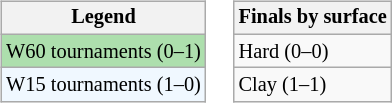<table>
<tr valign=top>
<td><br><table class=wikitable style="font-size:85%">
<tr>
<th>Legend</th>
</tr>
<tr style="background:#addfad;">
<td>W60 tournaments (0–1)</td>
</tr>
<tr style="background:#f0f8ff;">
<td>W15 tournaments (1–0)</td>
</tr>
</table>
</td>
<td><br><table class=wikitable style="font-size:85%">
<tr>
<th>Finals by surface</th>
</tr>
<tr>
<td>Hard (0–0)</td>
</tr>
<tr>
<td>Clay (1–1)</td>
</tr>
</table>
</td>
</tr>
</table>
